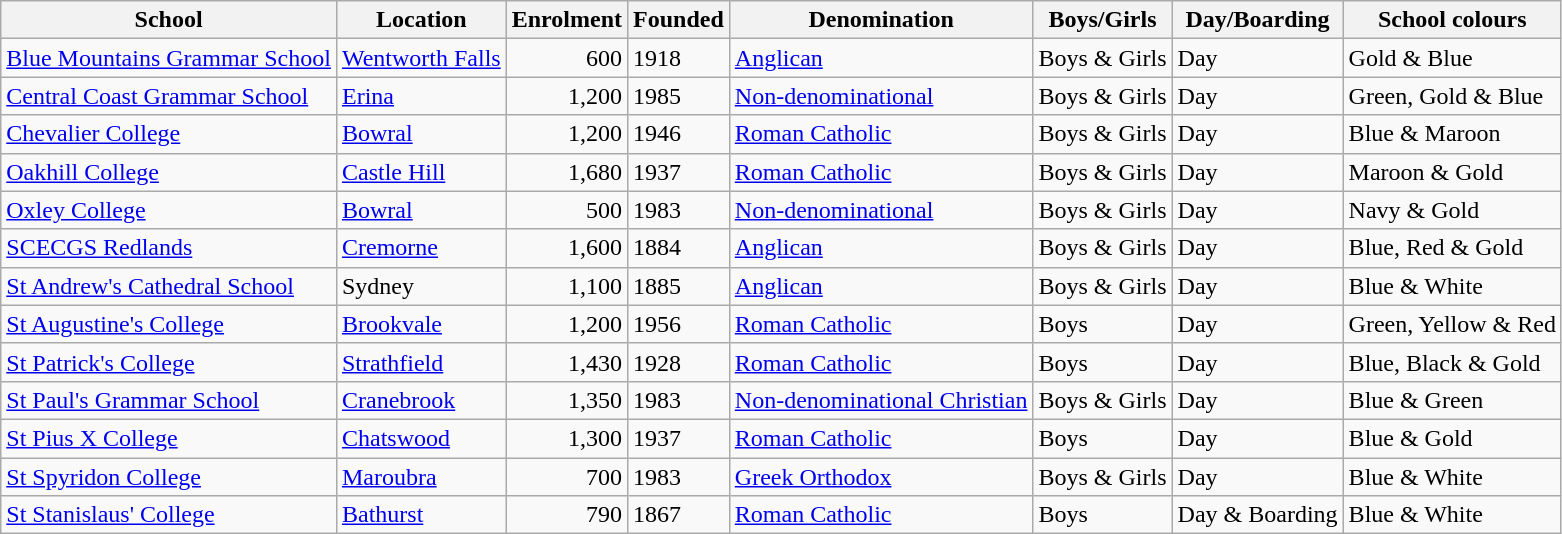<table class="wikitable">
<tr>
<th>School</th>
<th>Location</th>
<th>Enrolment</th>
<th>Founded</th>
<th>Denomination</th>
<th>Boys/Girls</th>
<th>Day/Boarding</th>
<th>School colours</th>
</tr>
<tr>
<td><a href='#'>Blue Mountains Grammar School</a></td>
<td><a href='#'>Wentworth Falls</a></td>
<td align=right>600</td>
<td>1918</td>
<td><a href='#'>Anglican</a></td>
<td>Boys & Girls</td>
<td>Day</td>
<td>Gold & Blue</td>
</tr>
<tr>
<td><a href='#'>Central Coast Grammar School</a></td>
<td><a href='#'>Erina</a></td>
<td align=right>1,200</td>
<td>1985</td>
<td><a href='#'>Non-denominational</a></td>
<td>Boys & Girls</td>
<td>Day</td>
<td>Green, Gold & Blue</td>
</tr>
<tr>
<td><a href='#'>Chevalier College</a></td>
<td><a href='#'>Bowral</a></td>
<td align=right>1,200</td>
<td>1946</td>
<td><a href='#'>Roman Catholic</a></td>
<td>Boys & Girls</td>
<td>Day</td>
<td>Blue & Maroon</td>
</tr>
<tr>
<td><a href='#'>Oakhill College</a></td>
<td><a href='#'>Castle Hill</a></td>
<td align=right>1,680</td>
<td>1937</td>
<td><a href='#'>Roman Catholic</a></td>
<td>Boys & Girls</td>
<td>Day</td>
<td>Maroon & Gold</td>
</tr>
<tr>
<td><a href='#'>Oxley College</a></td>
<td><a href='#'>Bowral</a></td>
<td align=right>500</td>
<td>1983</td>
<td><a href='#'>Non-denominational</a></td>
<td>Boys & Girls</td>
<td>Day</td>
<td>Navy & Gold</td>
</tr>
<tr>
<td><a href='#'>SCECGS Redlands</a></td>
<td><a href='#'>Cremorne</a></td>
<td align=right>1,600</td>
<td>1884</td>
<td><a href='#'>Anglican</a></td>
<td>Boys & Girls</td>
<td>Day</td>
<td>Blue, Red & Gold</td>
</tr>
<tr>
<td><a href='#'>St Andrew's Cathedral School</a></td>
<td>Sydney</td>
<td align=right>1,100</td>
<td>1885</td>
<td><a href='#'>Anglican</a></td>
<td>Boys & Girls</td>
<td>Day</td>
<td>Blue & White</td>
</tr>
<tr>
<td><a href='#'>St Augustine's College</a></td>
<td><a href='#'>Brookvale</a></td>
<td align=right>1,200</td>
<td>1956</td>
<td><a href='#'>Roman Catholic</a></td>
<td>Boys</td>
<td>Day</td>
<td>Green, Yellow & Red</td>
</tr>
<tr>
<td><a href='#'>St Patrick's College</a></td>
<td><a href='#'>Strathfield</a></td>
<td align=right>1,430</td>
<td>1928</td>
<td><a href='#'>Roman Catholic</a></td>
<td>Boys</td>
<td>Day</td>
<td>Blue, Black & Gold</td>
</tr>
<tr>
<td><a href='#'>St Paul's Grammar School</a></td>
<td><a href='#'>Cranebrook</a></td>
<td align=right>1,350</td>
<td>1983</td>
<td><a href='#'>Non-denominational Christian</a></td>
<td>Boys & Girls</td>
<td>Day</td>
<td>Blue & Green</td>
</tr>
<tr>
<td><a href='#'>St Pius X College</a></td>
<td><a href='#'>Chatswood</a></td>
<td align=right>1,300</td>
<td>1937</td>
<td><a href='#'>Roman Catholic</a></td>
<td>Boys</td>
<td>Day</td>
<td>Blue & Gold</td>
</tr>
<tr>
<td><a href='#'>St Spyridon College</a></td>
<td><a href='#'>Maroubra</a></td>
<td align=right>700</td>
<td>1983</td>
<td><a href='#'>Greek Orthodox</a></td>
<td>Boys & Girls</td>
<td>Day</td>
<td>Blue & White</td>
</tr>
<tr>
<td><a href='#'>St Stanislaus' College</a></td>
<td><a href='#'>Bathurst</a></td>
<td align=right>790</td>
<td>1867</td>
<td><a href='#'>Roman Catholic</a></td>
<td>Boys</td>
<td>Day & Boarding</td>
<td>Blue & White</td>
</tr>
</table>
